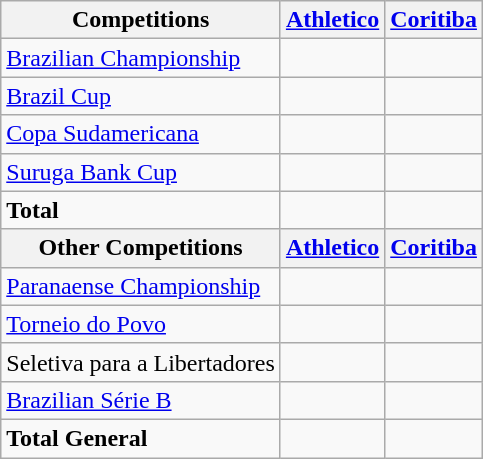<table class="wikitable">
<tr>
<th>Competitions</th>
<th><a href='#'>Athletico</a></th>
<th><a href='#'>Coritiba</a></th>
</tr>
<tr>
<td><a href='#'>Brazilian Championship</a></td>
<td></td>
<td></td>
</tr>
<tr>
<td><a href='#'>Brazil Cup</a></td>
<td></td>
<td></td>
</tr>
<tr>
<td><a href='#'>Copa Sudamericana</a></td>
<td></td>
<td></td>
</tr>
<tr>
<td><a href='#'>Suruga Bank Cup</a></td>
<td></td>
<td></td>
</tr>
<tr>
<td><strong>Total</strong></td>
<td></td>
<td></td>
</tr>
<tr>
<th>Other Competitions</th>
<th><a href='#'>Athletico</a></th>
<th><a href='#'>Coritiba</a></th>
</tr>
<tr>
<td><a href='#'>Paranaense Championship</a></td>
<td></td>
<td></td>
</tr>
<tr>
<td><a href='#'>Torneio do Povo</a></td>
<td></td>
<td></td>
</tr>
<tr>
<td>Seletiva para a Libertadores</td>
<td></td>
<td></td>
</tr>
<tr>
<td><a href='#'>Brazilian Série B</a></td>
<td></td>
<td></td>
</tr>
<tr>
<td><strong>Total General</strong></td>
<td></td>
<td></td>
</tr>
</table>
